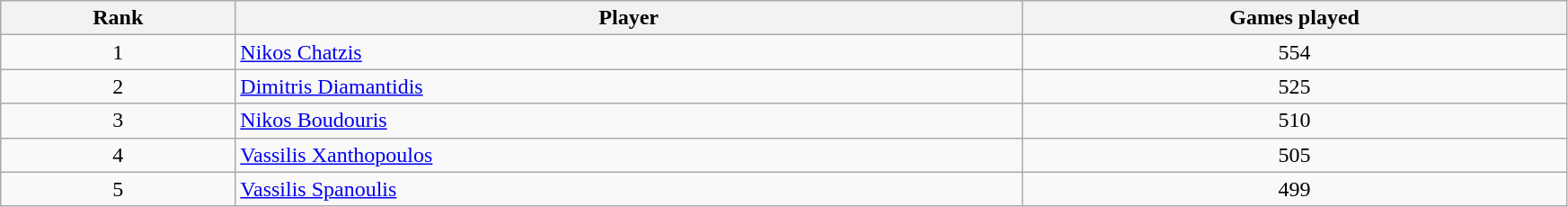<table class="wikitable" width=92% style="text-align:center">
<tr>
<th>Rank</th>
<th>Player</th>
<th>Games played</th>
</tr>
<tr>
<td>1</td>
<td style="text-align:left"> <a href='#'>Nikos Chatzis</a></td>
<td>554</td>
</tr>
<tr>
<td>2</td>
<td style="text-align:left"> <a href='#'>Dimitris Diamantidis</a></td>
<td>525</td>
</tr>
<tr>
<td>3</td>
<td style="text-align:left"> <a href='#'>Nikos Boudouris</a></td>
<td>510</td>
</tr>
<tr>
<td>4</td>
<td style="text-align:left"> <a href='#'>Vassilis Xanthopoulos</a></td>
<td>505</td>
</tr>
<tr>
<td>5</td>
<td style="text-align:left"> <a href='#'>Vassilis Spanoulis</a></td>
<td>499</td>
</tr>
</table>
